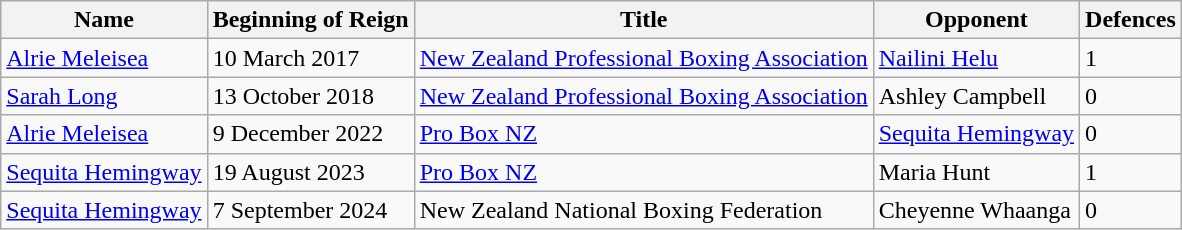<table class="wikitable">
<tr>
<th>Name</th>
<th>Beginning of Reign</th>
<th>Title</th>
<th>Opponent</th>
<th>Defences</th>
</tr>
<tr>
<td><a href='#'>Alrie Meleisea</a></td>
<td>10 March 2017</td>
<td><a href='#'>New Zealand Professional Boxing Association</a></td>
<td><a href='#'>Nailini Helu</a></td>
<td>1</td>
</tr>
<tr>
<td><a href='#'>Sarah Long</a></td>
<td>13 October 2018</td>
<td><a href='#'>New Zealand Professional Boxing Association</a></td>
<td>Ashley Campbell</td>
<td>0</td>
</tr>
<tr>
<td><a href='#'>Alrie Meleisea</a></td>
<td>9 December 2022</td>
<td><a href='#'>Pro Box NZ</a></td>
<td><a href='#'>Sequita Hemingway</a></td>
<td>0</td>
</tr>
<tr>
<td><a href='#'>Sequita Hemingway</a></td>
<td>19 August 2023</td>
<td><a href='#'>Pro Box NZ</a></td>
<td>Maria Hunt</td>
<td>1</td>
</tr>
<tr>
<td><a href='#'>Sequita Hemingway</a></td>
<td>7 September 2024</td>
<td>New Zealand National Boxing Federation</td>
<td>Cheyenne Whaanga</td>
<td>0</td>
</tr>
</table>
